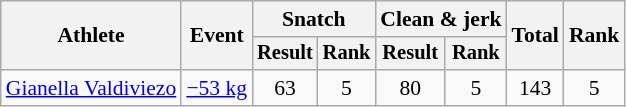<table class="wikitable" style="font-size:90%">
<tr>
<th rowspan="2">Athlete</th>
<th rowspan="2">Event</th>
<th colspan="2">Snatch</th>
<th colspan="2">Clean & jerk</th>
<th rowspan="2">Total</th>
<th rowspan="2">Rank</th>
</tr>
<tr style="font-size:95%">
<th>Result</th>
<th>Rank</th>
<th>Result</th>
<th>Rank</th>
</tr>
<tr align=center>
<td align=left><a href='#'>Gianella Valdiviezo</a></td>
<td align=left><a href='#'>−53 kg</a></td>
<td>63</td>
<td>5</td>
<td>80</td>
<td>5</td>
<td>143</td>
<td>5</td>
</tr>
</table>
